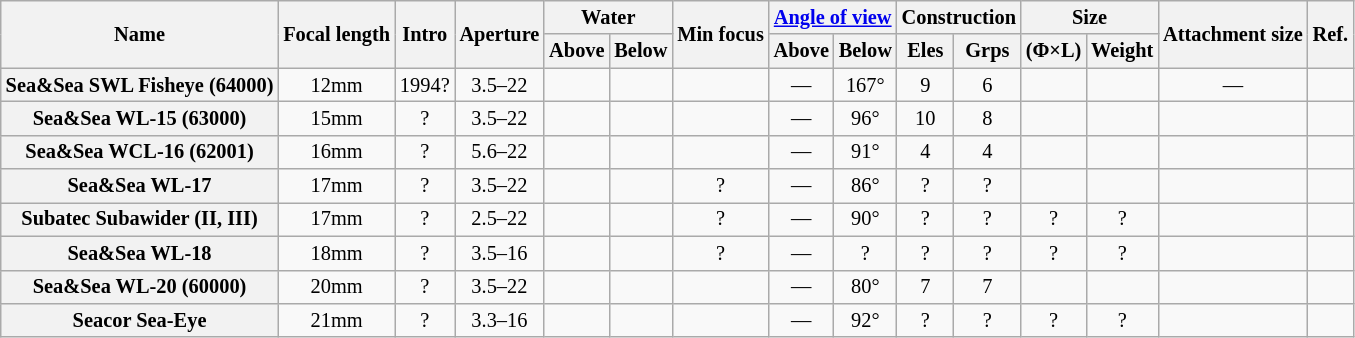<table class="wikitable sortable" style="font-size:85%;text-align:center;">
<tr>
<th rowspan=2>Name</th>
<th rowspan=2>Focal length</th>
<th rowspan=2>Intro</th>
<th rowspan=2>Aperture</th>
<th colspan=2>Water</th>
<th rowspan=2>Min focus</th>
<th colspan=2><a href='#'>Angle of view</a></th>
<th colspan=2>Construction</th>
<th colspan=2>Size</th>
<th rowspan=2>Attachment size</th>
<th rowspan=2>Ref.</th>
</tr>
<tr>
<th>Above</th>
<th>Below</th>
<th>Above</th>
<th>Below</th>
<th>Eles</th>
<th>Grps</th>
<th>(Φ×L)</th>
<th>Weight</th>
</tr>
<tr>
<th>Sea&Sea SWL Fisheye (64000)</th>
<td>12mm</td>
<td>1994?</td>
<td>3.5–22</td>
<td></td>
<td></td>
<td></td>
<td>—</td>
<td>167°</td>
<td>9</td>
<td>6</td>
<td></td>
<td></td>
<td>—</td>
<td></td>
</tr>
<tr>
<th>Sea&Sea WL-15 (63000)</th>
<td>15mm</td>
<td>?</td>
<td>3.5–22</td>
<td></td>
<td></td>
<td></td>
<td>—</td>
<td>96°</td>
<td>10</td>
<td>8</td>
<td></td>
<td></td>
<td></td>
<td></td>
</tr>
<tr>
<th>Sea&Sea WCL-16 (62001)</th>
<td>16mm</td>
<td>?</td>
<td>5.6–22</td>
<td></td>
<td></td>
<td></td>
<td>—</td>
<td>91°</td>
<td>4</td>
<td>4</td>
<td></td>
<td></td>
<td></td>
<td></td>
</tr>
<tr>
<th>Sea&Sea WL-17</th>
<td>17mm</td>
<td>?</td>
<td>3.5–22</td>
<td></td>
<td></td>
<td>?</td>
<td>—</td>
<td>86°</td>
<td>?</td>
<td>?</td>
<td></td>
<td></td>
<td></td>
<td></td>
</tr>
<tr>
<th>Subatec Subawider (II, III)</th>
<td>17mm</td>
<td>?</td>
<td>2.5–22</td>
<td></td>
<td></td>
<td>?</td>
<td>—</td>
<td>90°</td>
<td>?</td>
<td>?</td>
<td>?</td>
<td>?</td>
<td></td>
<td> </td>
</tr>
<tr>
<th>Sea&Sea WL-18</th>
<td>18mm</td>
<td>?</td>
<td>3.5–16</td>
<td></td>
<td></td>
<td>?</td>
<td>—</td>
<td>?</td>
<td>?</td>
<td>?</td>
<td>?</td>
<td>?</td>
<td></td>
<td></td>
</tr>
<tr>
<th>Sea&Sea WL-20 (60000)</th>
<td>20mm</td>
<td>?</td>
<td>3.5–22</td>
<td></td>
<td></td>
<td></td>
<td>—</td>
<td>80°</td>
<td>7</td>
<td>7</td>
<td></td>
<td></td>
<td></td>
<td></td>
</tr>
<tr>
<th>Seacor Sea-Eye</th>
<td>21mm</td>
<td>?</td>
<td>3.3–16</td>
<td></td>
<td></td>
<td></td>
<td>—</td>
<td>92°</td>
<td>?</td>
<td>?</td>
<td>?</td>
<td>?</td>
<td></td>
<td></td>
</tr>
</table>
